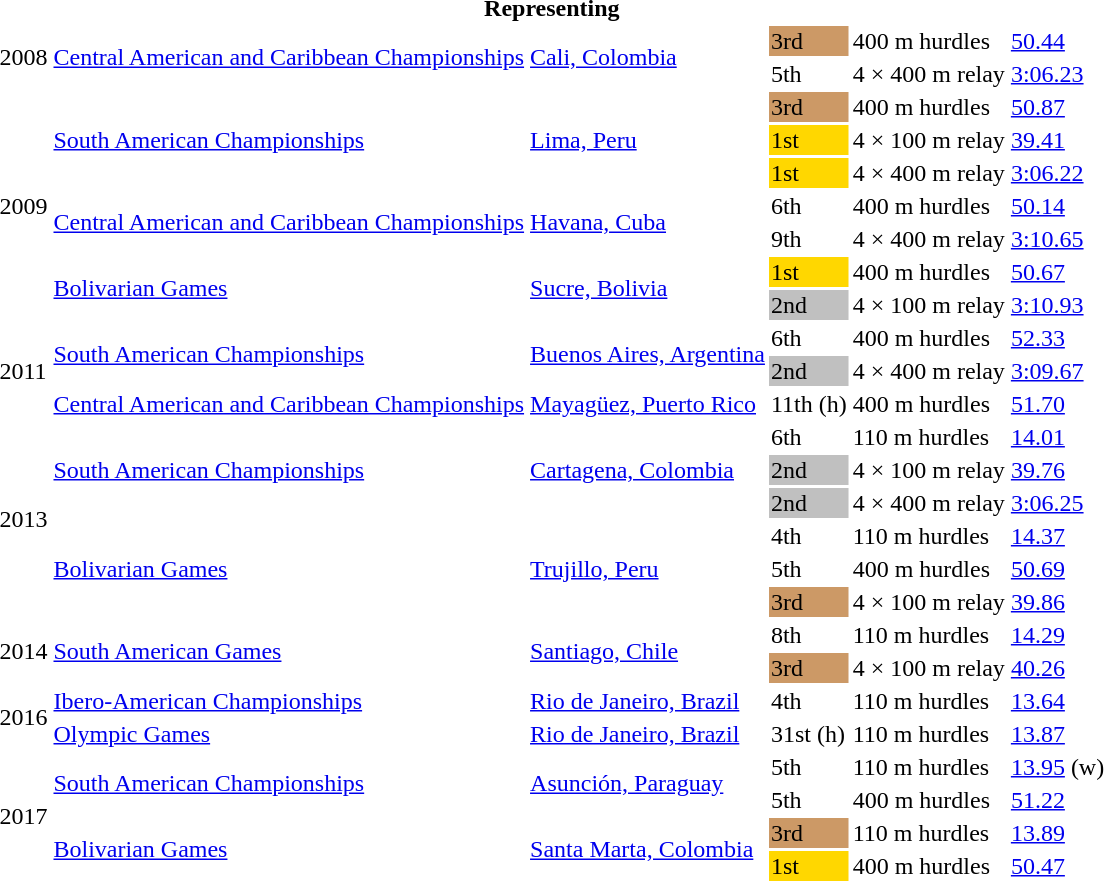<table>
<tr>
<th colspan="6">Representing </th>
</tr>
<tr>
<td rowspan=2>2008</td>
<td rowspan=2><a href='#'>Central American and Caribbean Championships</a></td>
<td rowspan=2><a href='#'>Cali, Colombia</a></td>
<td bgcolor=cc9966>3rd</td>
<td>400 m hurdles</td>
<td><a href='#'>50.44</a></td>
</tr>
<tr>
<td>5th</td>
<td>4 × 400 m relay</td>
<td><a href='#'>3:06.23</a></td>
</tr>
<tr>
<td rowspan=7>2009</td>
<td rowspan=3><a href='#'>South American Championships</a></td>
<td rowspan=3><a href='#'>Lima, Peru</a></td>
<td bgcolor=cc9966>3rd</td>
<td>400 m hurdles</td>
<td><a href='#'>50.87</a></td>
</tr>
<tr>
<td bgcolor=gold>1st</td>
<td>4 × 100 m relay</td>
<td><a href='#'>39.41</a></td>
</tr>
<tr>
<td bgcolor=gold>1st</td>
<td>4 × 400 m relay</td>
<td><a href='#'>3:06.22</a></td>
</tr>
<tr>
<td rowspan=2><a href='#'>Central American and Caribbean Championships</a></td>
<td rowspan=2><a href='#'>Havana, Cuba</a></td>
<td>6th</td>
<td>400 m hurdles</td>
<td><a href='#'>50.14</a></td>
</tr>
<tr>
<td>9th</td>
<td>4 × 400 m relay</td>
<td><a href='#'>3:10.65</a></td>
</tr>
<tr>
<td rowspan=2><a href='#'>Bolivarian Games</a></td>
<td rowspan=2><a href='#'>Sucre, Bolivia</a></td>
<td bgcolor=gold>1st</td>
<td>400 m hurdles</td>
<td><a href='#'>50.67</a></td>
</tr>
<tr>
<td bgcolor=silver>2nd</td>
<td>4 × 100 m relay</td>
<td><a href='#'>3:10.93</a></td>
</tr>
<tr>
<td rowspan=3>2011</td>
<td rowspan=2><a href='#'>South American Championships</a></td>
<td rowspan=2><a href='#'>Buenos Aires, Argentina</a></td>
<td>6th</td>
<td>400 m hurdles</td>
<td><a href='#'>52.33</a></td>
</tr>
<tr>
<td bgcolor=silver>2nd</td>
<td>4 × 400 m relay</td>
<td><a href='#'>3:09.67</a></td>
</tr>
<tr>
<td><a href='#'>Central American and Caribbean Championships</a></td>
<td><a href='#'>Mayagüez, Puerto Rico</a></td>
<td>11th (h)</td>
<td>400 m hurdles</td>
<td><a href='#'>51.70</a></td>
</tr>
<tr>
<td rowspan=6>2013</td>
<td rowspan=3><a href='#'>South American Championships</a></td>
<td rowspan=3><a href='#'>Cartagena, Colombia</a></td>
<td>6th</td>
<td>110 m hurdles</td>
<td><a href='#'>14.01</a></td>
</tr>
<tr>
<td bgcolor=silver>2nd</td>
<td>4 × 100 m relay</td>
<td><a href='#'>39.76</a></td>
</tr>
<tr>
<td bgcolor=silver>2nd</td>
<td>4 × 400 m relay</td>
<td><a href='#'>3:06.25</a></td>
</tr>
<tr>
<td rowspan=3><a href='#'>Bolivarian Games</a></td>
<td rowspan=3><a href='#'>Trujillo, Peru</a></td>
<td>4th</td>
<td>110 m hurdles</td>
<td><a href='#'>14.37</a></td>
</tr>
<tr>
<td>5th</td>
<td>400 m hurdles</td>
<td><a href='#'>50.69</a></td>
</tr>
<tr>
<td bgcolor=cc9966>3rd</td>
<td>4 × 100 m relay</td>
<td><a href='#'>39.86</a></td>
</tr>
<tr>
<td rowspan=2>2014</td>
<td rowspan=2><a href='#'>South American Games</a></td>
<td rowspan=2><a href='#'>Santiago, Chile</a></td>
<td>8th</td>
<td>110 m hurdles</td>
<td><a href='#'>14.29</a></td>
</tr>
<tr>
<td bgcolor=cc9966>3rd</td>
<td>4 × 100 m relay</td>
<td><a href='#'>40.26</a></td>
</tr>
<tr>
<td rowspan=2>2016</td>
<td><a href='#'>Ibero-American Championships</a></td>
<td><a href='#'>Rio de Janeiro, Brazil</a></td>
<td>4th</td>
<td>110 m hurdles</td>
<td><a href='#'>13.64</a></td>
</tr>
<tr>
<td><a href='#'>Olympic Games</a></td>
<td><a href='#'>Rio de Janeiro, Brazil</a></td>
<td>31st (h)</td>
<td>110 m hurdles</td>
<td><a href='#'>13.87</a></td>
</tr>
<tr>
<td rowspan=4>2017</td>
<td rowspan=2><a href='#'>South American Championships</a></td>
<td rowspan=2><a href='#'>Asunción, Paraguay</a></td>
<td>5th</td>
<td>110 m hurdles</td>
<td><a href='#'>13.95</a> (w)</td>
</tr>
<tr>
<td>5th</td>
<td>400 m hurdles</td>
<td><a href='#'>51.22</a></td>
</tr>
<tr>
<td rowspan=2><a href='#'>Bolivarian Games</a></td>
<td rowspan=2><a href='#'>Santa Marta, Colombia</a></td>
<td bgcolor=cc9966>3rd</td>
<td>110 m hurdles</td>
<td><a href='#'>13.89</a></td>
</tr>
<tr>
<td bgcolor=gold>1st</td>
<td>400 m hurdles</td>
<td><a href='#'>50.47</a></td>
</tr>
</table>
